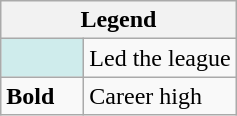<table class="wikitable">
<tr>
<th colspan="2">Legend</th>
</tr>
<tr>
<td style="background:#cfecec; width:3em;"></td>
<td>Led the league</td>
</tr>
<tr>
<td><strong>Bold</strong></td>
<td>Career high</td>
</tr>
</table>
